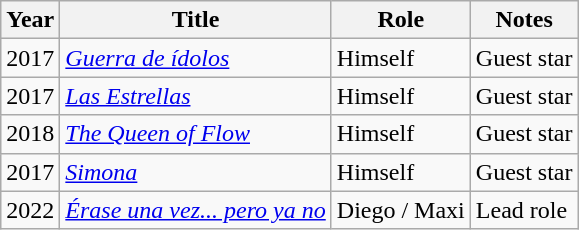<table class="wikitable sortable">
<tr>
<th>Year</th>
<th>Title</th>
<th>Role</th>
<th>Notes</th>
</tr>
<tr>
<td>2017</td>
<td><em><a href='#'>Guerra de ídolos</a></em></td>
<td>Himself</td>
<td>Guest star</td>
</tr>
<tr>
<td>2017</td>
<td><em><a href='#'>Las Estrellas</a></em></td>
<td>Himself</td>
<td>Guest star</td>
</tr>
<tr>
<td>2018</td>
<td><em><a href='#'>The Queen of Flow</a></em></td>
<td>Himself</td>
<td>Guest star</td>
</tr>
<tr>
<td>2017</td>
<td><em><a href='#'>Simona</a></em></td>
<td>Himself</td>
<td>Guest star</td>
</tr>
<tr>
<td>2022</td>
<td><em><a href='#'>Érase una vez... pero ya no</a></em></td>
<td>Diego / Maxi</td>
<td>Lead role</td>
</tr>
</table>
